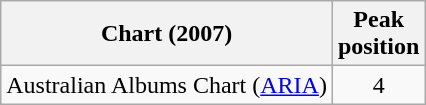<table class="wikitable">
<tr>
<th>Chart (2007)</th>
<th>Peak<br>position</th>
</tr>
<tr>
<td>Australian Albums Chart (<a href='#'>ARIA</a>)</td>
<td style="text-align:center;">4</td>
</tr>
</table>
